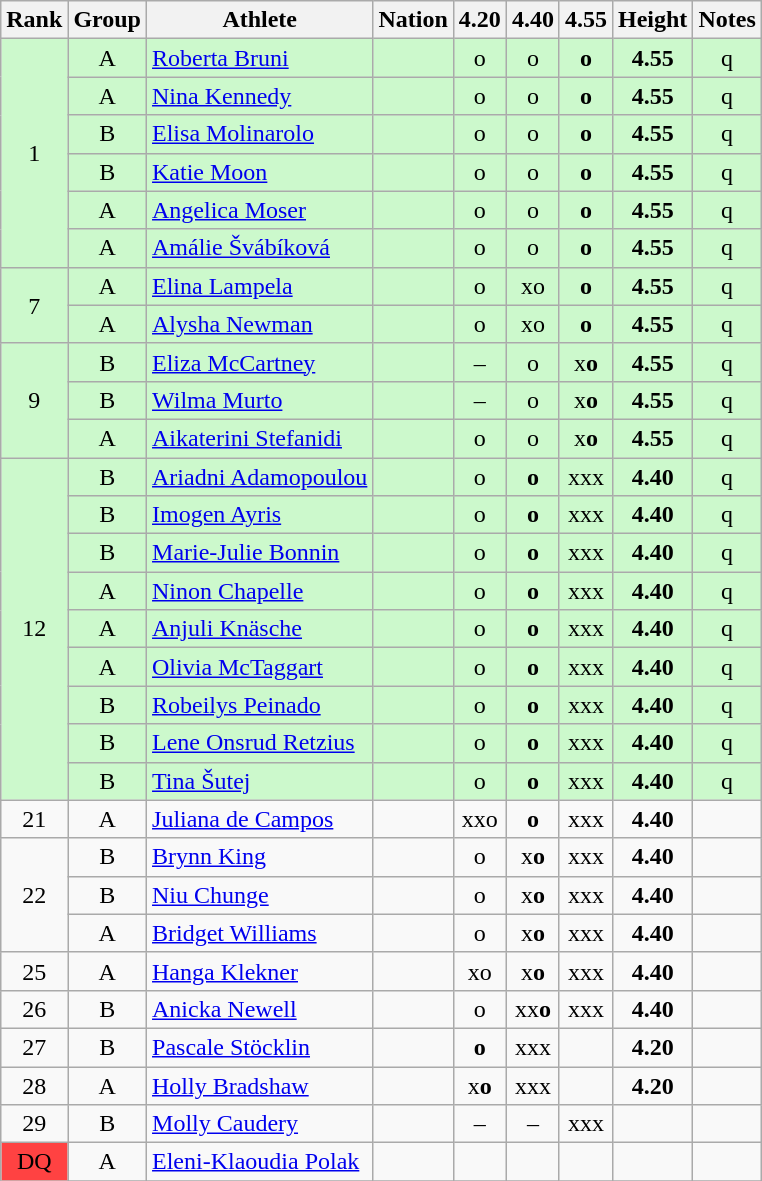<table class="wikitable sortable" style="text-align:center;">
<tr>
<th>Rank</th>
<th>Group</th>
<th>Athlete</th>
<th>Nation</th>
<th>4.20</th>
<th>4.40</th>
<th>4.55</th>
<th>Height</th>
<th>Notes</th>
</tr>
<tr bgcolor="#ccf9cc">
<td rowspan="6">1</td>
<td>A</td>
<td align="left"><a href='#'>Roberta Bruni</a></td>
<td align="left"></td>
<td>o</td>
<td>o</td>
<td><strong>o</strong></td>
<td><strong>4.55</strong></td>
<td>q</td>
</tr>
<tr bgcolor="#ccf9cc">
<td>A</td>
<td align="left"><a href='#'>Nina Kennedy</a></td>
<td align="left"></td>
<td>o</td>
<td>o</td>
<td><strong>o</strong></td>
<td><strong>4.55</strong></td>
<td>q</td>
</tr>
<tr bgcolor="#ccf9cc">
<td>B</td>
<td align="left"><a href='#'>Elisa Molinarolo</a></td>
<td align="left"></td>
<td>o</td>
<td>o</td>
<td><strong>o</strong></td>
<td><strong>4.55</strong></td>
<td>q</td>
</tr>
<tr bgcolor="#ccf9cc">
<td>B</td>
<td align="left"><a href='#'>Katie Moon</a></td>
<td align="left"></td>
<td>o</td>
<td>o</td>
<td><strong>o</strong></td>
<td><strong>4.55</strong></td>
<td>q</td>
</tr>
<tr bgcolor="#ccf9cc">
<td>A</td>
<td align="left"><a href='#'>Angelica Moser</a></td>
<td align="left"></td>
<td>o</td>
<td>o</td>
<td><strong>o</strong></td>
<td><strong>4.55</strong></td>
<td>q</td>
</tr>
<tr bgcolor="#ccf9cc">
<td>A</td>
<td align="left"><a href='#'>Amálie Švábíková</a></td>
<td align="left"></td>
<td>o</td>
<td>o</td>
<td><strong>o</strong></td>
<td><strong>4.55</strong></td>
<td>q</td>
</tr>
<tr bgcolor="#ccf9cc">
<td rowspan="2">7</td>
<td>A</td>
<td align="left"><a href='#'>Elina Lampela</a></td>
<td align="left"></td>
<td>o</td>
<td>xo</td>
<td><strong>o</strong></td>
<td><strong>4.55</strong></td>
<td>q</td>
</tr>
<tr bgcolor="#ccf9cc">
<td>A</td>
<td align="left"><a href='#'>Alysha Newman</a></td>
<td align="left"></td>
<td>o</td>
<td>xo</td>
<td><strong>o</strong></td>
<td><strong>4.55</strong></td>
<td>q</td>
</tr>
<tr bgcolor="#ccf9cc">
<td rowspan="3">9</td>
<td>B</td>
<td align="left"><a href='#'>Eliza McCartney</a></td>
<td align="left"></td>
<td>–</td>
<td>o</td>
<td>x<strong>o</strong></td>
<td><strong>4.55</strong></td>
<td>q</td>
</tr>
<tr bgcolor="#ccf9cc">
<td>B</td>
<td align="left"><a href='#'>Wilma Murto</a></td>
<td align="left"></td>
<td>–</td>
<td>o</td>
<td>x<strong>o</strong></td>
<td><strong>4.55</strong></td>
<td>q</td>
</tr>
<tr bgcolor="#ccf9cc">
<td>A</td>
<td align="left"><a href='#'>Aikaterini Stefanidi</a></td>
<td align="left"></td>
<td>o</td>
<td>o</td>
<td>x<strong>o</strong></td>
<td><strong>4.55</strong></td>
<td>q</td>
</tr>
<tr bgcolor="#ccf9cc">
<td rowspan="9">12</td>
<td>B</td>
<td align="left"><a href='#'>Ariadni Adamopoulou</a></td>
<td align="left"></td>
<td>o</td>
<td><strong>o</strong></td>
<td>xxx</td>
<td><strong>4.40</strong></td>
<td>q</td>
</tr>
<tr bgcolor="#ccf9cc">
<td>B</td>
<td align="left"><a href='#'>Imogen Ayris</a></td>
<td align="left"></td>
<td>o</td>
<td><strong>o</strong></td>
<td>xxx</td>
<td><strong>4.40</strong></td>
<td>q</td>
</tr>
<tr bgcolor="#ccf9cc">
<td>B</td>
<td align="left"><a href='#'>Marie-Julie Bonnin</a></td>
<td align="left"></td>
<td>o</td>
<td><strong>o</strong></td>
<td>xxx</td>
<td><strong>4.40</strong></td>
<td>q</td>
</tr>
<tr bgcolor="#ccf9cc">
<td>A</td>
<td align="left"><a href='#'>Ninon Chapelle</a></td>
<td align="left"></td>
<td>o</td>
<td><strong>o</strong></td>
<td>xxx</td>
<td><strong>4.40</strong></td>
<td>q</td>
</tr>
<tr bgcolor="#ccf9cc">
<td>A</td>
<td align="left"><a href='#'>Anjuli Knäsche</a></td>
<td align="left"></td>
<td>o</td>
<td><strong>o</strong></td>
<td>xxx</td>
<td><strong>4.40</strong></td>
<td>q</td>
</tr>
<tr bgcolor="#ccf9cc">
<td>A</td>
<td align="left"><a href='#'>Olivia McTaggart</a></td>
<td align="left"></td>
<td>o</td>
<td><strong>o</strong></td>
<td>xxx</td>
<td><strong>4.40</strong></td>
<td>q</td>
</tr>
<tr bgcolor="#ccf9cc">
<td>B</td>
<td align="left"><a href='#'>Robeilys Peinado</a></td>
<td align="left"></td>
<td>o</td>
<td><strong>o</strong></td>
<td>xxx</td>
<td><strong>4.40</strong></td>
<td>q</td>
</tr>
<tr bgcolor="#ccf9cc">
<td>B</td>
<td align="left"><a href='#'>Lene Onsrud Retzius</a></td>
<td align="left"></td>
<td>o</td>
<td><strong>o</strong></td>
<td>xxx</td>
<td><strong>4.40</strong></td>
<td>q</td>
</tr>
<tr bgcolor="#ccf9cc">
<td>B</td>
<td align="left"><a href='#'>Tina Šutej</a></td>
<td align="left"></td>
<td>o</td>
<td><strong>o</strong></td>
<td>xxx</td>
<td><strong>4.40</strong></td>
<td>q</td>
</tr>
<tr>
<td>21</td>
<td>A</td>
<td align="left"><a href='#'>Juliana de Campos</a></td>
<td align="left"></td>
<td>xxo</td>
<td><strong>o</strong></td>
<td>xxx</td>
<td><strong>4.40</strong></td>
<td></td>
</tr>
<tr>
<td rowspan="3">22</td>
<td>B</td>
<td align="left"><a href='#'>Brynn King</a></td>
<td align="left"></td>
<td>o</td>
<td>x<strong>o</strong></td>
<td>xxx</td>
<td><strong>4.40</strong></td>
<td></td>
</tr>
<tr>
<td>B</td>
<td align="left"><a href='#'>Niu Chunge</a></td>
<td align="left"></td>
<td>o</td>
<td>x<strong>o</strong></td>
<td>xxx</td>
<td><strong>4.40</strong></td>
<td></td>
</tr>
<tr>
<td>A</td>
<td align="left"><a href='#'>Bridget Williams</a></td>
<td align="left"></td>
<td>o</td>
<td>x<strong>o</strong></td>
<td>xxx</td>
<td><strong>4.40</strong></td>
<td></td>
</tr>
<tr>
<td>25</td>
<td>A</td>
<td align="left"><a href='#'>Hanga Klekner</a></td>
<td align="left"></td>
<td>xo</td>
<td>x<strong>o</strong></td>
<td>xxx</td>
<td><strong>4.40</strong></td>
<td></td>
</tr>
<tr>
<td>26</td>
<td>B</td>
<td align="left"><a href='#'>Anicka Newell</a></td>
<td align="left"></td>
<td>o</td>
<td>xx<strong>o</strong></td>
<td>xxx</td>
<td><strong>4.40</strong></td>
<td></td>
</tr>
<tr>
<td>27</td>
<td>B</td>
<td align="left"><a href='#'>Pascale Stöcklin</a></td>
<td align="left"></td>
<td><strong>o</strong></td>
<td>xxx</td>
<td></td>
<td><strong>4.20</strong></td>
<td></td>
</tr>
<tr>
<td>28</td>
<td>A</td>
<td align="left"><a href='#'>Holly Bradshaw</a></td>
<td align="left"></td>
<td>x<strong>o</strong></td>
<td>xxx</td>
<td></td>
<td><strong>4.20</strong></td>
<td></td>
</tr>
<tr>
<td>29</td>
<td>B</td>
<td align="left"><a href='#'>Molly Caudery</a></td>
<td align="left"></td>
<td>–</td>
<td>–</td>
<td>xxx</td>
<td><strong></strong></td>
<td></td>
</tr>
<tr>
<td bgcolor="#ff4242" rowspan="2">DQ</td>
<td>A</td>
<td align="left"><a href='#'>Eleni-Klaoudia Polak</a></td>
<td align="left"></td>
<td><strong></strong></td>
<td></td>
<td></td>
<td><strong></strong></td>
<td></td>
</tr>
<tr>
</tr>
</table>
